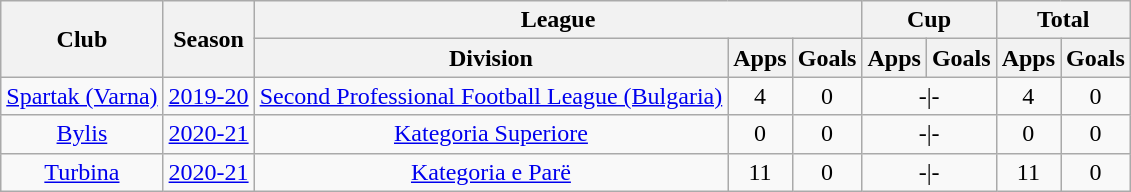<table class="wikitable" style="text-align:center;">
<tr>
<th rowspan="2">Club</th>
<th rowspan="2">Season</th>
<th colspan="3">League</th>
<th colspan="2">Cup</th>
<th colspan="2">Total</th>
</tr>
<tr>
<th>Division</th>
<th>Apps</th>
<th>Goals</th>
<th>Apps</th>
<th>Goals</th>
<th>Apps</th>
<th>Goals</th>
</tr>
<tr>
<td><a href='#'>Spartak (Varna)</a></td>
<td><a href='#'>2019-20</a></td>
<td><a href='#'>Second Professional Football League (Bulgaria)</a></td>
<td>4</td>
<td>0</td>
<td colspan="2">-|-</td>
<td>4</td>
<td>0</td>
</tr>
<tr>
<td><a href='#'>Bylis</a></td>
<td><a href='#'>2020-21</a></td>
<td><a href='#'>Kategoria Superiore</a></td>
<td>0</td>
<td>0</td>
<td colspan="2">-|-</td>
<td>0</td>
<td>0</td>
</tr>
<tr>
<td><a href='#'>Turbina</a></td>
<td><a href='#'>2020-21</a></td>
<td><a href='#'>Kategoria e Parë</a></td>
<td>11</td>
<td>0</td>
<td colspan="2">-|-</td>
<td>11</td>
<td>0</td>
</tr>
</table>
